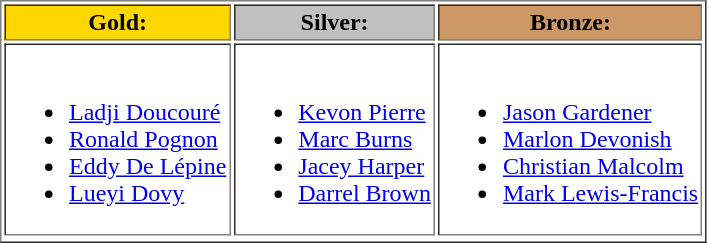<table border="1" Cellpadding="2">
<tr>
<td style="text-align:center;background-color:gold;"><strong>Gold:</strong></td>
<td style="text-align:center;background-color:silver;"><strong>Silver:</strong></td>
<td style="text-align:center;background-color:#CC9966;"><strong>Bronze:</strong></td>
</tr>
<tr>
<td><br><ul><li><a href='#'>Ladji Doucouré</a></li><li><a href='#'>Ronald Pognon</a></li><li><a href='#'>Eddy De Lépine</a></li><li><a href='#'>Lueyi Dovy</a></li></ul></td>
<td><br><ul><li><a href='#'>Kevon Pierre</a></li><li><a href='#'>Marc Burns</a></li><li><a href='#'>Jacey Harper</a></li><li><a href='#'>Darrel Brown</a></li></ul></td>
<td><br><ul><li><a href='#'>Jason Gardener</a></li><li><a href='#'>Marlon Devonish</a></li><li><a href='#'>Christian Malcolm</a></li><li><a href='#'>Mark Lewis-Francis</a></li></ul></td>
</tr>
<tr>
</tr>
</table>
